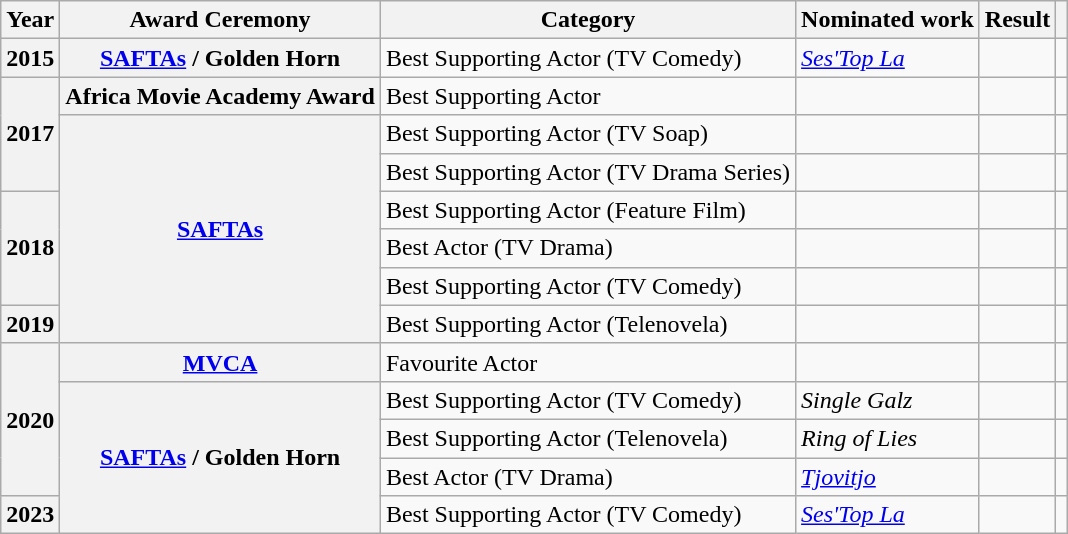<table class="wikitable">
<tr>
<th>Year</th>
<th>Award Ceremony</th>
<th>Category</th>
<th>Nominated work</th>
<th>Result</th>
<th></th>
</tr>
<tr>
<th>2015</th>
<th><a href='#'>SAFTAs</a> / Golden Horn</th>
<td>Best Supporting Actor (TV Comedy)</td>
<td><em><a href='#'>Ses'Top La</a></em></td>
<td></td>
<td></td>
</tr>
<tr>
<th rowspan="3">2017</th>
<th>Africa Movie Academy Award</th>
<td>Best Supporting Actor</td>
<td></td>
<td></td>
<td></td>
</tr>
<tr>
<th rowspan="6"><a href='#'>SAFTAs</a></th>
<td>Best Supporting Actor (TV Soap)</td>
<td></td>
<td></td>
<td></td>
</tr>
<tr>
<td>Best Supporting Actor (TV Drama Series)</td>
<td></td>
<td></td>
<td></td>
</tr>
<tr>
<th rowspan="3">2018</th>
<td>Best Supporting Actor (Feature Film)</td>
<td></td>
<td></td>
<td></td>
</tr>
<tr>
<td>Best Actor (TV Drama)</td>
<td></td>
<td></td>
<td></td>
</tr>
<tr>
<td>Best Supporting Actor (TV Comedy)</td>
<td></td>
<td></td>
<td></td>
</tr>
<tr>
<th>2019</th>
<td>Best Supporting Actor (Telenovela)</td>
<td></td>
<td></td>
<td></td>
</tr>
<tr>
<th rowspan="4">2020</th>
<th><a href='#'>MVCA</a></th>
<td>Favourite Actor</td>
<td></td>
<td></td>
<td></td>
</tr>
<tr>
<th rowspan="4"><a href='#'>SAFTAs</a> / Golden Horn</th>
<td>Best Supporting Actor (TV Comedy)</td>
<td><em>Single Galz</em></td>
<td></td>
<td></td>
</tr>
<tr>
<td>Best Supporting Actor (Telenovela)</td>
<td><em>Ring of Lies</em></td>
<td></td>
<td></td>
</tr>
<tr>
<td>Best Actor (TV Drama)</td>
<td><em><a href='#'>Tjovitjo</a></em></td>
<td></td>
<td></td>
</tr>
<tr>
<th>2023</th>
<td>Best Supporting Actor (TV Comedy)</td>
<td><em><a href='#'>Ses'Top La</a></em></td>
<td></td>
<td></td>
</tr>
</table>
